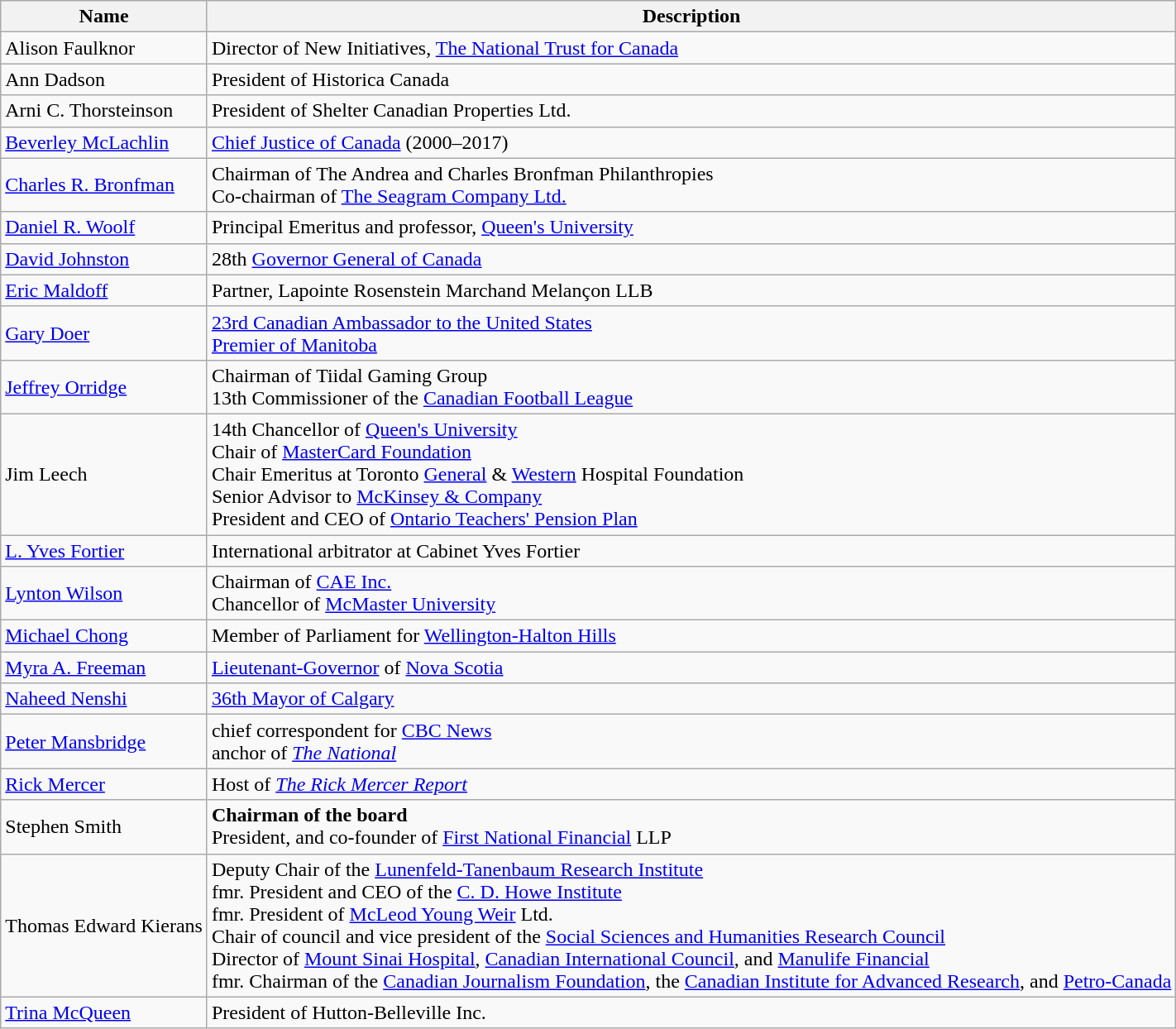<table class="wikitable">
<tr>
<th>Name</th>
<th>Description</th>
</tr>
<tr>
<td>Alison Faulknor</td>
<td>Director of New Initiatives, <a href='#'>The National Trust for Canada</a></td>
</tr>
<tr>
<td>Ann Dadson</td>
<td> President of Historica Canada</td>
</tr>
<tr>
<td>Arni C. Thorsteinson</td>
<td>President of Shelter Canadian Properties Ltd.</td>
</tr>
<tr>
<td><a href='#'>Beverley McLachlin</a></td>
<td> <a href='#'>Chief Justice of Canada</a> (2000–2017)</td>
</tr>
<tr>
<td><a href='#'>Charles R. Bronfman</a></td>
<td>Chairman of The Andrea and Charles Bronfman Philanthropies<br> Co-chairman of <a href='#'>The Seagram Company Ltd.</a></td>
</tr>
<tr>
<td><a href='#'>Daniel R. Woolf</a></td>
<td>Principal Emeritus and professor, <a href='#'>Queen's University</a></td>
</tr>
<tr>
<td><a href='#'>David Johnston</a></td>
<td>28th <a href='#'>Governor General of Canada</a></td>
</tr>
<tr>
<td><a href='#'>Eric Maldoff</a></td>
<td>Partner, Lapointe Rosenstein Marchand Melançon LLB</td>
</tr>
<tr>
<td><a href='#'>Gary Doer</a></td>
<td><a href='#'>23rd Canadian Ambassador to the United States</a><br> <a href='#'>Premier of Manitoba</a></td>
</tr>
<tr>
<td><a href='#'>Jeffrey Orridge</a></td>
<td>Chairman of Tiidal Gaming Group<br>13th Commissioner of the <a href='#'>Canadian Football League</a></td>
</tr>
<tr>
<td>Jim Leech</td>
<td>14th Chancellor of <a href='#'>Queen's University</a><br>Chair of <a href='#'>MasterCard Foundation</a><br>Chair Emeritus at Toronto <a href='#'>General</a> & <a href='#'>Western</a> Hospital Foundation<br>Senior Advisor to <a href='#'>McKinsey & Company</a><br> President and CEO of <a href='#'>Ontario Teachers' Pension Plan</a></td>
</tr>
<tr>
<td><a href='#'>L. Yves Fortier</a></td>
<td>International arbitrator at Cabinet Yves Fortier</td>
</tr>
<tr>
<td><a href='#'>Lynton Wilson</a></td>
<td>Chairman of <a href='#'>CAE Inc.</a><br>Chancellor of <a href='#'>McMaster University</a></td>
</tr>
<tr>
<td><a href='#'>Michael Chong</a></td>
<td>Member of Parliament for <a href='#'>Wellington-Halton Hills</a></td>
</tr>
<tr>
<td><a href='#'>Myra A. Freeman</a></td>
<td> <a href='#'>Lieutenant-Governor</a> of <a href='#'>Nova Scotia</a></td>
</tr>
<tr>
<td><a href='#'>Naheed Nenshi</a></td>
<td><a href='#'>36th Mayor of Calgary</a></td>
</tr>
<tr>
<td><a href='#'>Peter Mansbridge</a></td>
<td> chief correspondent for <a href='#'>CBC News</a><br> anchor of <em><a href='#'>The National</a></em></td>
</tr>
<tr>
<td><a href='#'>Rick Mercer</a></td>
<td>Host of <em><a href='#'>The Rick Mercer Report</a></em></td>
</tr>
<tr>
<td>Stephen Smith</td>
<td><strong>Chairman of the board</strong><br>President, and co-founder of <a href='#'>First National Financial</a> LLP</td>
</tr>
<tr>
<td>Thomas Edward Kierans</td>
<td>Deputy Chair of the <a href='#'>Lunenfeld-Tanenbaum Research Institute</a><br>fmr. President and CEO of the <a href='#'>C. D. Howe Institute</a><br>fmr. President of <a href='#'>McLeod Young Weir</a> Ltd.<br> Chair of council and vice president of the <a href='#'>Social Sciences and Humanities Research Council</a><br> Director of <a href='#'>Mount Sinai Hospital</a>, <a href='#'>Canadian International Council</a>, and <a href='#'>Manulife Financial</a><br>fmr. Chairman of the <a href='#'>Canadian Journalism Foundation</a>, the <a href='#'>Canadian Institute for Advanced Research</a>, and <a href='#'>Petro-Canada</a></td>
</tr>
<tr>
<td><a href='#'>Trina McQueen</a></td>
<td>President of Hutton-Belleville Inc.</td>
</tr>
</table>
